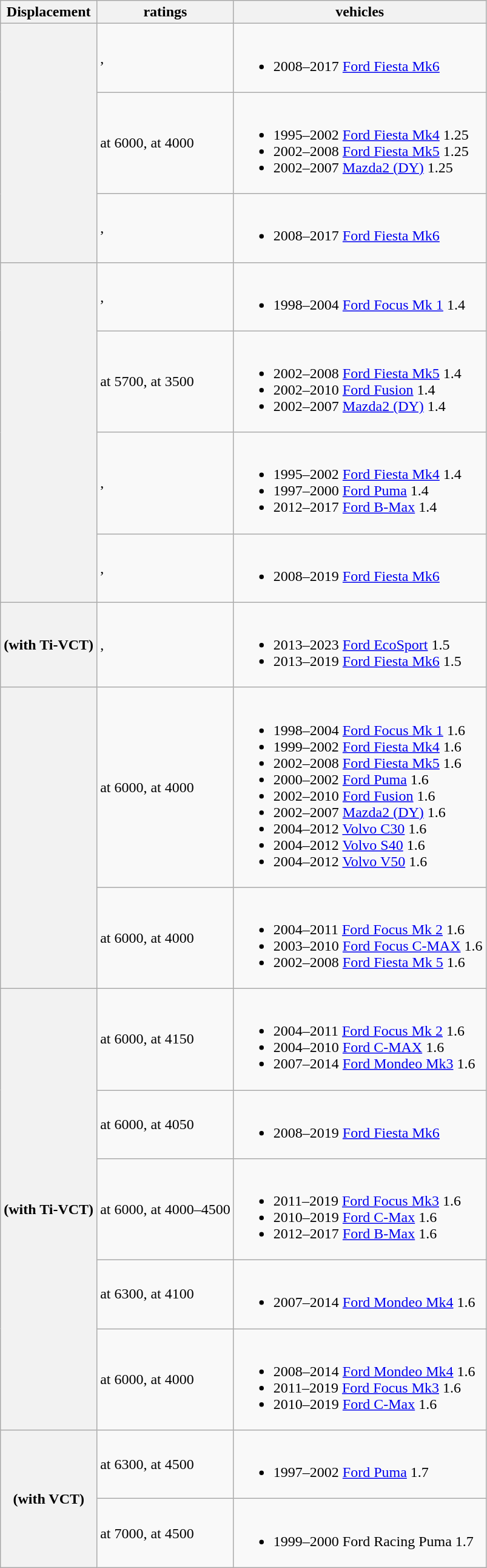<table class="wikitable">
<tr>
<th>Displacement</th>
<th>ratings</th>
<th>vehicles</th>
</tr>
<tr>
<th rowspan=3></th>
<td>, </td>
<td><br><ul><li>2008–2017 <a href='#'>Ford Fiesta Mk6</a></li></ul></td>
</tr>
<tr>
<td> at 6000,  at 4000</td>
<td><br><ul><li>1995–2002 <a href='#'>Ford Fiesta Mk4</a> 1.25</li><li>2002–2008 <a href='#'>Ford Fiesta Mk5</a> 1.25</li><li>2002–2007 <a href='#'>Mazda2 (DY)</a> 1.25</li></ul></td>
</tr>
<tr>
<td>, </td>
<td><br><ul><li>2008–2017 <a href='#'>Ford Fiesta Mk6</a></li></ul></td>
</tr>
<tr>
<th rowspan=4></th>
<td>, </td>
<td><br><ul><li>1998–2004 <a href='#'>Ford Focus Mk 1</a> 1.4</li></ul></td>
</tr>
<tr>
<td> at 5700,  at 3500</td>
<td><br><ul><li>2002–2008 <a href='#'>Ford Fiesta Mk5</a> 1.4</li><li>2002–2010 <a href='#'>Ford Fusion</a> 1.4</li><li>2002–2007 <a href='#'>Mazda2 (DY)</a> 1.4</li></ul></td>
</tr>
<tr>
<td>, </td>
<td><br><ul><li>1995–2002 <a href='#'>Ford Fiesta Mk4</a> 1.4</li><li>1997–2000 <a href='#'>Ford Puma</a> 1.4</li><li>2012–2017 <a href='#'>Ford B-Max</a> 1.4</li></ul></td>
</tr>
<tr>
<td>, </td>
<td><br><ul><li>2008–2019 <a href='#'>Ford Fiesta Mk6</a></li></ul></td>
</tr>
<tr>
<th rowspan=1> (with Ti-VCT)</th>
<td>, </td>
<td><br><ul><li>2013–2023 <a href='#'>Ford EcoSport</a> 1.5</li><li>2013–2019 <a href='#'>Ford Fiesta Mk6</a> 1.5</li></ul></td>
</tr>
<tr>
<th rowspan=2></th>
<td> at 6000,  at 4000</td>
<td><br><ul><li>1998–2004 <a href='#'>Ford Focus Mk 1</a> 1.6</li><li>1999–2002 <a href='#'>Ford Fiesta Mk4</a> 1.6</li><li>2002–2008 <a href='#'>Ford Fiesta Mk5</a> 1.6</li><li>2000–2002 <a href='#'>Ford Puma</a> 1.6</li><li>2002–2010 <a href='#'>Ford Fusion</a> 1.6</li><li>2002–2007 <a href='#'>Mazda2 (DY)</a> 1.6</li><li>2004–2012 <a href='#'>Volvo C30</a> 1.6</li><li>2004–2012 <a href='#'>Volvo S40</a> 1.6</li><li>2004–2012 <a href='#'>Volvo V50</a> 1.6</li></ul></td>
</tr>
<tr>
<td> at 6000,  at 4000</td>
<td><br><ul><li>2004–2011 <a href='#'>Ford Focus Mk 2</a> 1.6</li><li>2003–2010 <a href='#'>Ford Focus C-MAX</a> 1.6</li><li>2002–2008 <a href='#'>Ford Fiesta Mk 5</a> 1.6</li></ul></td>
</tr>
<tr>
<th rowspan=5> (with Ti-VCT)</th>
<td> at 6000,  at 4150</td>
<td><br><ul><li>2004–2011 <a href='#'>Ford Focus Mk 2</a> 1.6</li><li>2004–2010 <a href='#'>Ford C-MAX</a> 1.6</li><li>2007–2014 <a href='#'>Ford Mondeo Mk3</a> 1.6</li></ul></td>
</tr>
<tr>
<td> at 6000,  at 4050</td>
<td><br><ul><li>2008–2019 <a href='#'>Ford Fiesta Mk6</a></li></ul></td>
</tr>
<tr>
<td> at 6000,  at 4000–4500</td>
<td><br><ul><li>2011–2019 <a href='#'>Ford Focus Mk3</a> 1.6</li><li>2010–2019 <a href='#'>Ford C-Max</a> 1.6</li><li>2012–2017 <a href='#'>Ford B-Max</a> 1.6</li></ul></td>
</tr>
<tr>
<td> at 6300,  at 4100</td>
<td><br><ul><li>2007–2014 <a href='#'>Ford Mondeo Mk4</a> 1.6</li></ul></td>
</tr>
<tr>
<td> at 6000,  at 4000</td>
<td><br><ul><li>2008–2014 <a href='#'>Ford Mondeo Mk4</a> 1.6</li><li>2011–2019 <a href='#'>Ford Focus Mk3</a> 1.6</li><li>2010–2019 <a href='#'>Ford C-Max</a> 1.6</li></ul></td>
</tr>
<tr>
<th rowspan=2> (with VCT)</th>
<td> at 6300,  at 4500</td>
<td><br><ul><li>1997–2002 <a href='#'>Ford Puma</a> 1.7</li></ul></td>
</tr>
<tr>
<td> at 7000,  at 4500</td>
<td><br><ul><li>1999–2000 Ford Racing Puma 1.7</li></ul></td>
</tr>
</table>
